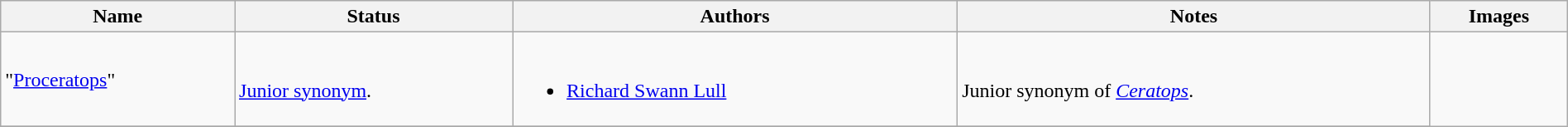<table class="wikitable sortable" align="center" width="100%">
<tr>
<th>Name</th>
<th>Status</th>
<th colspan="2">Authors</th>
<th class="unsortable">Notes</th>
<th class="unsortable">Images</th>
</tr>
<tr>
<td>"<a href='#'>Proceratops</a>"</td>
<td><br><a href='#'>Junior synonym</a>.</td>
<td style="border-right:0px" valign="top"><br><ul><li><a href='#'>Richard Swann Lull</a></li></ul></td>
<td style="border-left:0px" valign="top"></td>
<td><br>Junior synonym of <em><a href='#'>Ceratops</a></em>.</td>
</tr>
<tr>
</tr>
</table>
